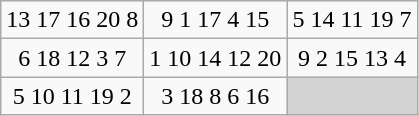<table class="wikitable" style="text-align:center">
<tr>
<td>13 17 16 20 8</td>
<td>9 1 17 4 15</td>
<td>5 14 11 19 7</td>
</tr>
<tr>
<td>6 18 12 3 7</td>
<td>1 10 14 12 20</td>
<td>9 2 15 13 4</td>
</tr>
<tr>
<td>5 10 11 19 2</td>
<td>3 18 8 6 16</td>
<td style="background-color:lightgrey"></td>
</tr>
</table>
